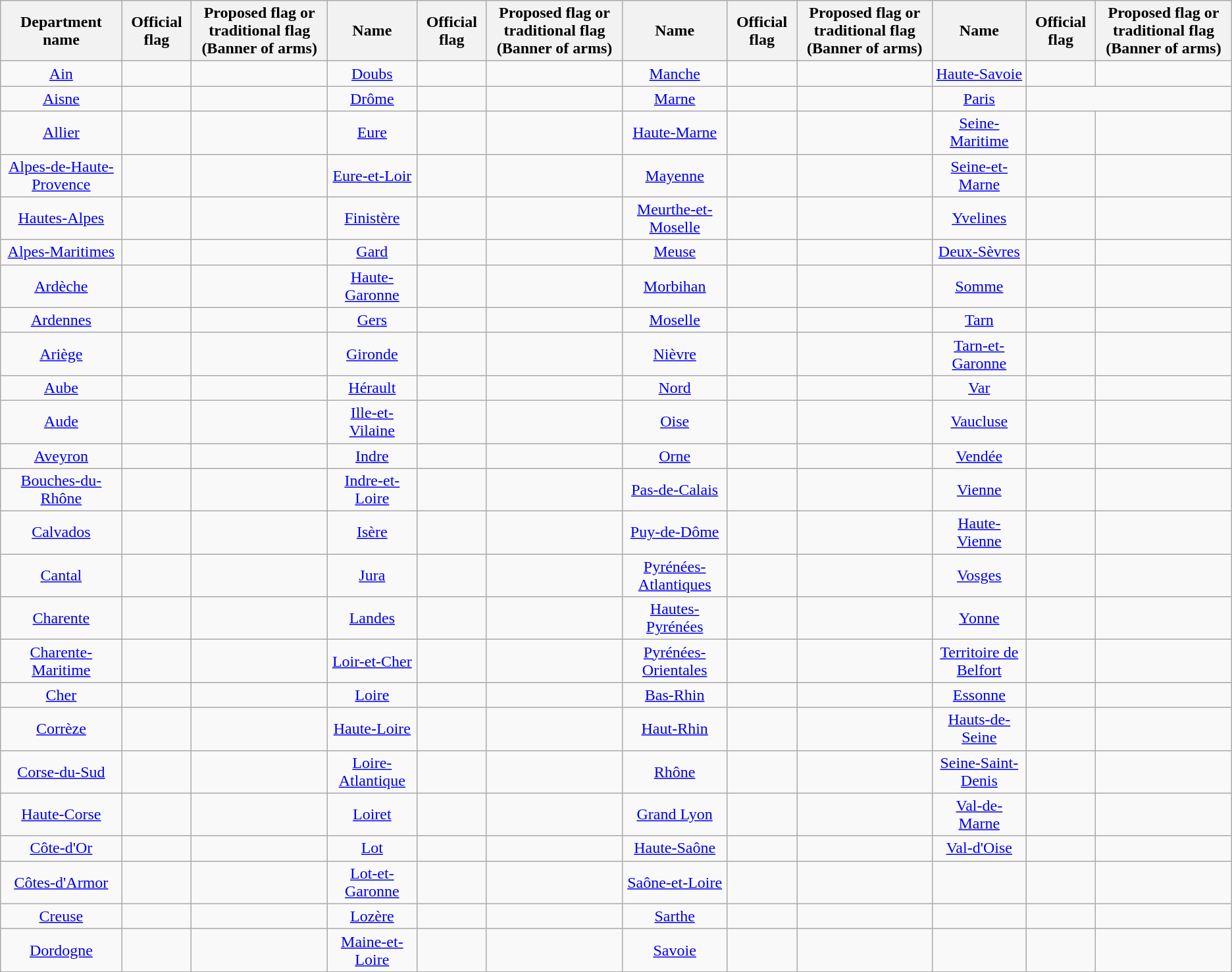<table class="wikitable">
<tr>
<th>Department name</th>
<th>Official flag</th>
<th>Proposed flag or traditional flag<br>(Banner of arms)</th>
<th>Name</th>
<th>Official flag</th>
<th>Proposed flag or traditional flag<br>(Banner of arms)</th>
<th>Name</th>
<th>Official flag</th>
<th>Proposed flag or traditional flag<br>(Banner of arms)</th>
<th>Name</th>
<th>Official flag</th>
<th>Proposed flag or traditional flag<br>(Banner of arms)</th>
</tr>
<tr align="center">
<td><a href='#'>Ain</a></td>
<td></td>
<td></td>
<td><a href='#'>Doubs</a></td>
<td></td>
<td></td>
<td><a href='#'>Manche</a></td>
<td></td>
<td></td>
<td><a href='#'>Haute-Savoie</a></td>
<td></td>
<td></td>
</tr>
<tr align="center">
<td><a href='#'>Aisne</a></td>
<td></td>
<td></td>
<td><a href='#'>Drôme</a></td>
<td></td>
<td></td>
<td><a href='#'>Marne</a></td>
<td></td>
<td></td>
<td><a href='#'>Paris</a></td>
<td colspan="2"></td>
</tr>
<tr align="center">
<td><a href='#'>Allier</a></td>
<td></td>
<td></td>
<td><a href='#'>Eure</a></td>
<td></td>
<td></td>
<td><a href='#'>Haute-Marne</a></td>
<td></td>
<td></td>
<td><a href='#'>Seine-Maritime</a></td>
<td></td>
<td></td>
</tr>
<tr align="center">
<td><a href='#'>Alpes-de-Haute-Provence</a></td>
<td></td>
<td></td>
<td><a href='#'>Eure-et-Loir</a></td>
<td></td>
<td></td>
<td><a href='#'>Mayenne</a></td>
<td></td>
<td></td>
<td><a href='#'>Seine-et-Marne</a></td>
<td></td>
<td></td>
</tr>
<tr align="center">
<td><a href='#'>Hautes-Alpes</a></td>
<td></td>
<td></td>
<td><a href='#'>Finistère</a></td>
<td></td>
<td></td>
<td><a href='#'>Meurthe-et-Moselle</a></td>
<td></td>
<td></td>
<td><a href='#'>Yvelines</a></td>
<td></td>
<td></td>
</tr>
<tr align="center">
<td><a href='#'>Alpes-Maritimes</a></td>
<td></td>
<td></td>
<td><a href='#'>Gard</a></td>
<td></td>
<td></td>
<td><a href='#'>Meuse</a></td>
<td></td>
<td></td>
<td><a href='#'>Deux-Sèvres</a></td>
<td></td>
<td></td>
</tr>
<tr align="center">
<td><a href='#'>Ardèche</a></td>
<td></td>
<td></td>
<td><a href='#'>Haute-Garonne</a></td>
<td></td>
<td></td>
<td><a href='#'>Morbihan</a></td>
<td></td>
<td></td>
<td><a href='#'>Somme</a></td>
<td></td>
<td></td>
</tr>
<tr align="center">
<td><a href='#'>Ardennes</a></td>
<td></td>
<td></td>
<td><a href='#'>Gers</a></td>
<td></td>
<td></td>
<td><a href='#'>Moselle</a></td>
<td></td>
<td></td>
<td><a href='#'>Tarn</a></td>
<td></td>
<td></td>
</tr>
<tr align="center">
<td><a href='#'>Ariège</a></td>
<td></td>
<td></td>
<td><a href='#'>Gironde</a></td>
<td></td>
<td></td>
<td><a href='#'>Nièvre</a></td>
<td></td>
<td></td>
<td><a href='#'>Tarn-et-Garonne</a></td>
<td></td>
<td></td>
</tr>
<tr align="center">
<td><a href='#'>Aube</a></td>
<td></td>
<td></td>
<td><a href='#'>Hérault</a></td>
<td></td>
<td></td>
<td><a href='#'>Nord</a></td>
<td></td>
<td></td>
<td><a href='#'>Var</a></td>
<td></td>
<td></td>
</tr>
<tr align="center">
<td><a href='#'>Aude</a></td>
<td></td>
<td></td>
<td><a href='#'>Ille-et-Vilaine</a></td>
<td></td>
<td></td>
<td><a href='#'>Oise</a></td>
<td></td>
<td></td>
<td><a href='#'>Vaucluse</a></td>
<td></td>
<td></td>
</tr>
<tr align="center">
<td><a href='#'>Aveyron</a></td>
<td></td>
<td></td>
<td><a href='#'>Indre</a></td>
<td></td>
<td></td>
<td><a href='#'>Orne</a></td>
<td></td>
<td></td>
<td><a href='#'>Vendée</a></td>
<td></td>
<td></td>
</tr>
<tr align="center">
<td><a href='#'>Bouches-du-Rhône</a></td>
<td></td>
<td></td>
<td><a href='#'>Indre-et-Loire</a></td>
<td></td>
<td></td>
<td><a href='#'>Pas-de-Calais</a></td>
<td></td>
<td></td>
<td><a href='#'>Vienne</a></td>
<td></td>
<td></td>
</tr>
<tr align="center">
<td><a href='#'>Calvados</a></td>
<td></td>
<td></td>
<td><a href='#'>Isère</a></td>
<td></td>
<td></td>
<td><a href='#'>Puy-de-Dôme</a></td>
<td></td>
<td></td>
<td><a href='#'>Haute-Vienne</a></td>
<td></td>
<td></td>
</tr>
<tr align="center">
<td><a href='#'>Cantal</a></td>
<td></td>
<td></td>
<td><a href='#'>Jura</a></td>
<td></td>
<td></td>
<td><a href='#'>Pyrénées-Atlantiques</a></td>
<td></td>
<td></td>
<td><a href='#'>Vosges</a></td>
<td></td>
<td></td>
</tr>
<tr align="center">
<td><a href='#'>Charente</a></td>
<td></td>
<td></td>
<td><a href='#'>Landes</a></td>
<td></td>
<td></td>
<td><a href='#'>Hautes-Pyrénées</a></td>
<td></td>
<td></td>
<td><a href='#'>Yonne</a></td>
<td></td>
<td></td>
</tr>
<tr align="center">
<td><a href='#'>Charente-Maritime</a></td>
<td></td>
<td></td>
<td><a href='#'>Loir-et-Cher</a></td>
<td></td>
<td></td>
<td><a href='#'>Pyrénées-Orientales</a></td>
<td></td>
<td></td>
<td><a href='#'>Territoire de Belfort</a></td>
<td></td>
<td></td>
</tr>
<tr align="center">
<td><a href='#'>Cher</a></td>
<td></td>
<td></td>
<td><a href='#'>Loire</a></td>
<td></td>
<td></td>
<td><a href='#'>Bas-Rhin</a></td>
<td></td>
<td></td>
<td><a href='#'>Essonne</a></td>
<td></td>
<td></td>
</tr>
<tr align="center">
<td><a href='#'>Corrèze</a></td>
<td></td>
<td></td>
<td><a href='#'>Haute-Loire</a></td>
<td></td>
<td></td>
<td><a href='#'>Haut-Rhin</a></td>
<td></td>
<td></td>
<td><a href='#'>Hauts-de-Seine</a></td>
<td></td>
<td></td>
</tr>
<tr align="center">
<td><a href='#'>Corse-du-Sud</a></td>
<td></td>
<td></td>
<td><a href='#'>Loire-Atlantique</a></td>
<td></td>
<td></td>
<td><a href='#'>Rhône</a></td>
<td></td>
<td></td>
<td><a href='#'>Seine-Saint-Denis</a></td>
<td></td>
<td></td>
</tr>
<tr align="center">
<td><a href='#'>Haute-Corse</a></td>
<td></td>
<td></td>
<td><a href='#'>Loiret</a></td>
<td></td>
<td></td>
<td><a href='#'>Grand Lyon</a></td>
<td></td>
<td></td>
<td><a href='#'>Val-de-Marne</a></td>
<td></td>
<td></td>
</tr>
<tr align="center">
<td><a href='#'>Côte-d'Or</a></td>
<td></td>
<td></td>
<td><a href='#'>Lot</a></td>
<td></td>
<td></td>
<td><a href='#'>Haute-Saône</a></td>
<td></td>
<td></td>
<td><a href='#'>Val-d'Oise</a></td>
<td></td>
<td></td>
</tr>
<tr align="center">
<td><a href='#'>Côtes-d'Armor</a></td>
<td></td>
<td></td>
<td><a href='#'>Lot-et-Garonne</a></td>
<td></td>
<td></td>
<td><a href='#'>Saône-et-Loire</a></td>
<td></td>
<td></td>
<td></td>
<td></td>
<td></td>
</tr>
<tr align="center">
<td><a href='#'>Creuse</a></td>
<td></td>
<td></td>
<td><a href='#'>Lozère</a></td>
<td></td>
<td></td>
<td><a href='#'>Sarthe</a></td>
<td></td>
<td></td>
<td></td>
<td></td>
<td></td>
</tr>
<tr align="center">
<td><a href='#'>Dordogne</a></td>
<td></td>
<td></td>
<td><a href='#'>Maine-et-Loire</a></td>
<td></td>
<td></td>
<td><a href='#'>Savoie</a></td>
<td></td>
<td></td>
<td></td>
<td></td>
<td></td>
</tr>
</table>
